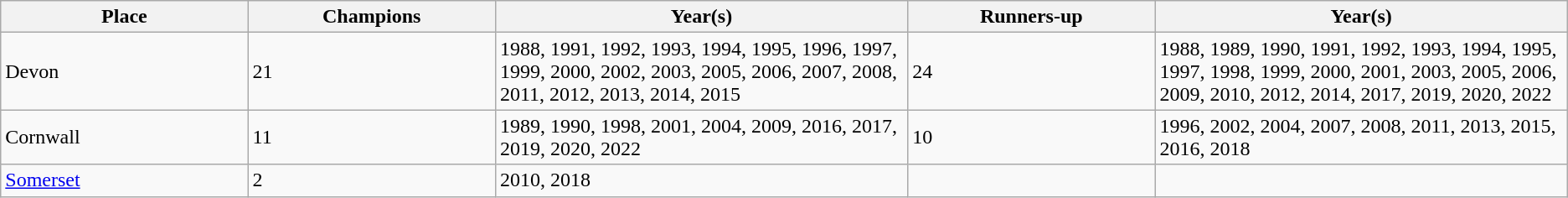<table class="wikitable sortable">
<tr>
<th width=12%>Place</th>
<th width=12%>Champions</th>
<th width=20%>Year(s)</th>
<th width=12%>Runners-up</th>
<th width=20%>Year(s)</th>
</tr>
<tr>
<td>Devon</td>
<td>21</td>
<td>1988, 1991, 1992, 1993, 1994, 1995, 1996, 1997, 1999, 2000, 2002, 2003, 2005, 2006, 2007, 2008, 2011, 2012, 2013, 2014, 2015</td>
<td>24</td>
<td>1988, 1989, 1990, 1991, 1992, 1993, 1994, 1995, 1997, 1998, 1999, 2000, 2001, 2003, 2005, 2006, 2009, 2010, 2012, 2014, 2017, 2019, 2020, 2022</td>
</tr>
<tr>
<td>Cornwall</td>
<td>11</td>
<td>1989, 1990, 1998, 2001, 2004, 2009, 2016, 2017, 2019, 2020, 2022</td>
<td>10</td>
<td>1996, 2002, 2004, 2007, 2008, 2011, 2013, 2015, 2016, 2018</td>
</tr>
<tr>
<td><a href='#'>Somerset</a></td>
<td>2</td>
<td>2010, 2018</td>
<td></td>
<td></td>
</tr>
</table>
